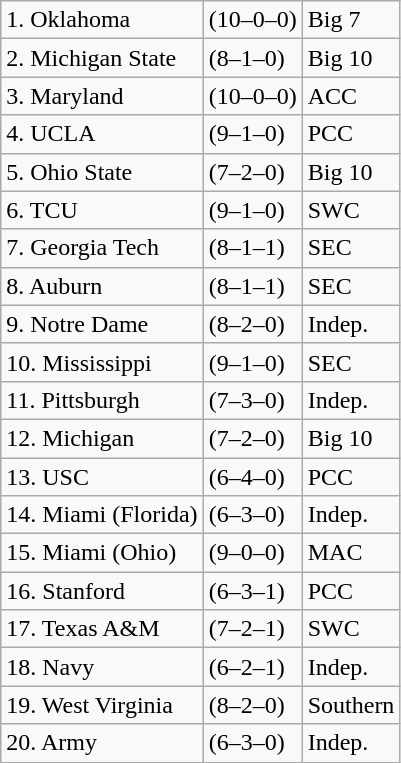<table class="wikitable">
<tr>
<td>1. Oklahoma</td>
<td>(10–0–0)</td>
<td>Big 7</td>
</tr>
<tr>
<td>2. Michigan State</td>
<td>(8–1–0)</td>
<td>Big 10</td>
</tr>
<tr>
<td>3. Maryland</td>
<td>(10–0–0)</td>
<td>ACC</td>
</tr>
<tr>
<td>4. UCLA</td>
<td>(9–1–0)</td>
<td>PCC</td>
</tr>
<tr>
<td>5. Ohio State</td>
<td>(7–2–0)</td>
<td>Big 10</td>
</tr>
<tr>
<td>6. TCU</td>
<td>(9–1–0)</td>
<td>SWC</td>
</tr>
<tr>
<td>7. Georgia Tech</td>
<td>(8–1–1)</td>
<td>SEC</td>
</tr>
<tr>
<td>8. Auburn</td>
<td>(8–1–1)</td>
<td>SEC</td>
</tr>
<tr>
<td>9. Notre Dame</td>
<td>(8–2–0)</td>
<td>Indep.</td>
</tr>
<tr>
<td>10. Mississippi</td>
<td>(9–1–0)</td>
<td>SEC</td>
</tr>
<tr>
<td>11. Pittsburgh</td>
<td>(7–3–0)</td>
<td>Indep.</td>
</tr>
<tr>
<td>12. Michigan</td>
<td>(7–2–0)</td>
<td>Big 10</td>
</tr>
<tr>
<td>13. USC</td>
<td>(6–4–0)</td>
<td>PCC</td>
</tr>
<tr>
<td>14. Miami (Florida)</td>
<td>(6–3–0)</td>
<td>Indep.</td>
</tr>
<tr>
<td>15. Miami (Ohio)</td>
<td>(9–0–0)</td>
<td>MAC</td>
</tr>
<tr>
<td>16. Stanford</td>
<td>(6–3–1)</td>
<td>PCC</td>
</tr>
<tr>
<td>17. Texas A&M</td>
<td>(7–2–1)</td>
<td>SWC</td>
</tr>
<tr>
<td>18. Navy</td>
<td>(6–2–1)</td>
<td>Indep.</td>
</tr>
<tr>
<td>19. West Virginia</td>
<td>(8–2–0)</td>
<td>Southern</td>
</tr>
<tr>
<td>20. Army</td>
<td>(6–3–0)</td>
<td>Indep.</td>
</tr>
</table>
